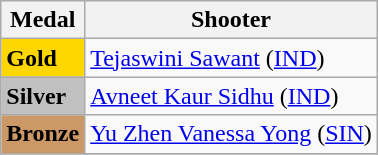<table class="wikitable">
<tr>
<th>Medal</th>
<th>Shooter</th>
</tr>
<tr>
<td rowspan="1" bgcolor="gold"><strong>Gold</strong></td>
<td> <a href='#'>Tejaswini Sawant</a> (<a href='#'>IND</a>)</td>
</tr>
<tr>
<td rowspan="1" bgcolor="silver"><strong>Silver</strong></td>
<td> <a href='#'>Avneet Kaur Sidhu</a> (<a href='#'>IND</a>)</td>
</tr>
<tr>
<td rowspan="1" bgcolor="cc9966"><strong>Bronze</strong></td>
<td> <a href='#'>Yu Zhen Vanessa Yong</a> (<a href='#'>SIN</a>)</td>
</tr>
<tr>
</tr>
</table>
